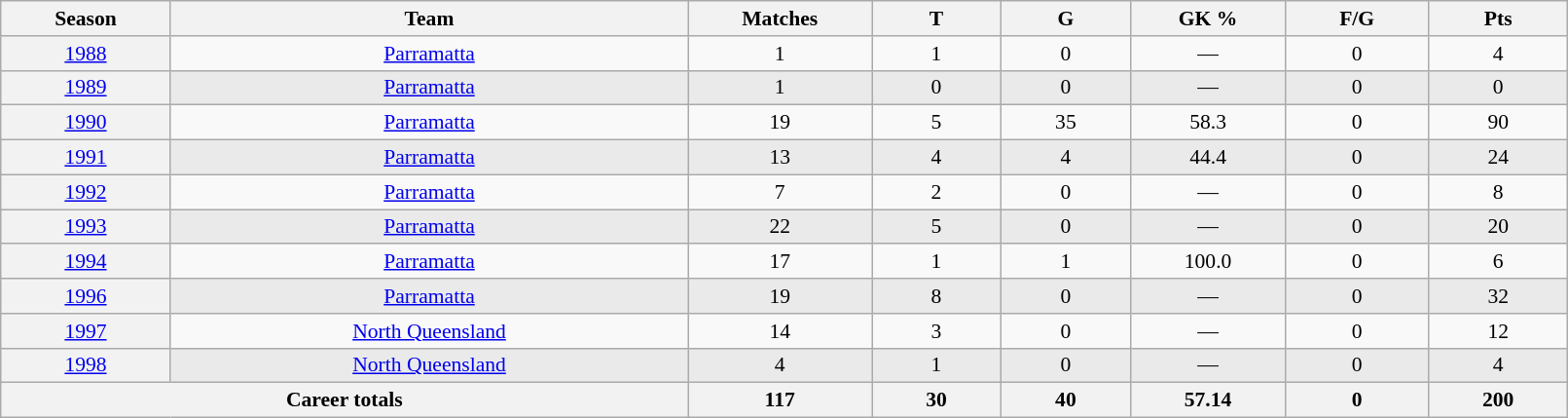<table class="wikitable sortable"  style="font-size:90%; text-align:center; width:85%;">
<tr>
<th width=2%>Season</th>
<th width=8%>Team</th>
<th width=2%>Matches</th>
<th width=2%>T</th>
<th width=2%>G</th>
<th width=2%>GK %</th>
<th width=2%>F/G</th>
<th width=2%>Pts</th>
</tr>
<tr>
<th scope="row" style="text-align:center; font-weight:normal"><a href='#'>1988</a></th>
<td style="text-align:center;"> <a href='#'>Parramatta</a></td>
<td>1</td>
<td>1</td>
<td>0</td>
<td>—</td>
<td>0</td>
<td>4</td>
</tr>
<tr style="background-color: #EAEAEA">
<th scope="row" style="text-align:center; font-weight:normal"><a href='#'>1989</a></th>
<td style="text-align:center;"> <a href='#'>Parramatta</a></td>
<td>1</td>
<td>0</td>
<td>0</td>
<td>—</td>
<td>0</td>
<td>0</td>
</tr>
<tr>
<th scope="row" style="text-align:center; font-weight:normal"><a href='#'>1990</a></th>
<td style="text-align:center;"> <a href='#'>Parramatta</a></td>
<td>19</td>
<td>5</td>
<td>35</td>
<td>58.3</td>
<td>0</td>
<td>90</td>
</tr>
<tr style="background-color: #EAEAEA">
<th scope="row" style="text-align:center; font-weight:normal"><a href='#'>1991</a></th>
<td style="text-align:center;"> <a href='#'>Parramatta</a></td>
<td>13</td>
<td>4</td>
<td>4</td>
<td>44.4</td>
<td>0</td>
<td>24</td>
</tr>
<tr>
<th scope="row" style="text-align:center; font-weight:normal"><a href='#'>1992</a></th>
<td style="text-align:center;"> <a href='#'>Parramatta</a></td>
<td>7</td>
<td>2</td>
<td>0</td>
<td>—</td>
<td>0</td>
<td>8</td>
</tr>
<tr style="background-color: #EAEAEA">
<th scope="row" style="text-align:center; font-weight:normal"><a href='#'>1993</a></th>
<td style="text-align:center;"> <a href='#'>Parramatta</a></td>
<td>22</td>
<td>5</td>
<td>0</td>
<td>—</td>
<td>0</td>
<td>20</td>
</tr>
<tr>
<th scope="row" style="text-align:center; font-weight:normal"><a href='#'>1994</a></th>
<td style="text-align:center;"> <a href='#'>Parramatta</a></td>
<td>17</td>
<td>1</td>
<td>1</td>
<td>100.0</td>
<td>0</td>
<td>6</td>
</tr>
<tr style="background-color: #EAEAEA">
<th scope="row" style="text-align:center; font-weight:normal"><a href='#'>1996</a></th>
<td style="text-align:center;"> <a href='#'>Parramatta</a></td>
<td>19</td>
<td>8</td>
<td>0</td>
<td>—</td>
<td>0</td>
<td>32</td>
</tr>
<tr>
<th scope="row" style="text-align:center; font-weight:normal"><a href='#'>1997</a></th>
<td style="text-align:center;"> <a href='#'>North Queensland</a></td>
<td>14</td>
<td>3</td>
<td>0</td>
<td>—</td>
<td>0</td>
<td>12</td>
</tr>
<tr style="background-color: #EAEAEA">
<th scope="row" style="text-align:center; font-weight:normal"><a href='#'>1998</a></th>
<td style="text-align:center;"> <a href='#'>North Queensland</a></td>
<td>4</td>
<td>1</td>
<td>0</td>
<td>—</td>
<td>0</td>
<td>4</td>
</tr>
<tr class="sortbottom">
<th colspan=2>Career totals</th>
<th>117</th>
<th>30</th>
<th>40</th>
<th>57.14</th>
<th>0</th>
<th>200</th>
</tr>
</table>
